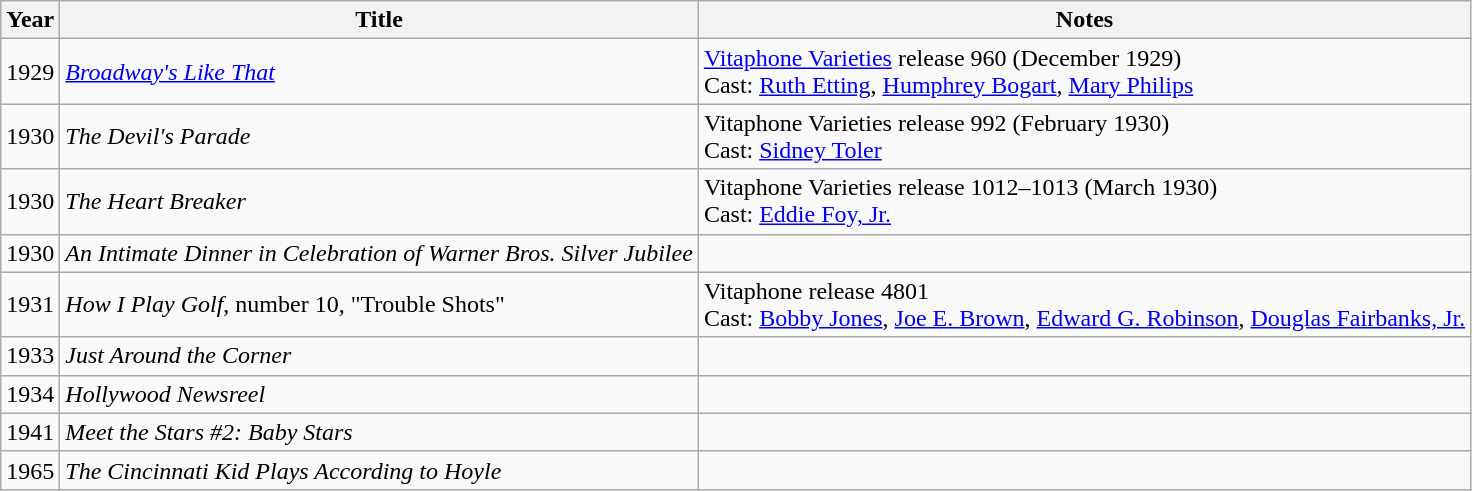<table class="wikitable sortable">
<tr>
<th>Year</th>
<th>Title</th>
<th class="unsortable">Notes</th>
</tr>
<tr>
<td>1929</td>
<td><em><a href='#'>Broadway's Like That</a></em></td>
<td><a href='#'>Vitaphone Varieties</a> release 960 (December 1929)<br>Cast: <a href='#'>Ruth Etting</a>, <a href='#'>Humphrey Bogart</a>, <a href='#'>Mary Philips</a></td>
</tr>
<tr>
<td>1930</td>
<td><em>The Devil's Parade</em></td>
<td>Vitaphone Varieties release 992 (February 1930)<br>Cast: <a href='#'>Sidney Toler</a></td>
</tr>
<tr>
<td>1930</td>
<td><em>The Heart Breaker</em></td>
<td>Vitaphone Varieties release 1012–1013 (March 1930)<br>Cast: <a href='#'>Eddie Foy, Jr.</a></td>
</tr>
<tr>
<td>1930</td>
<td><em>An Intimate Dinner in Celebration of Warner Bros. Silver Jubilee</em></td>
<td></td>
</tr>
<tr>
<td>1931</td>
<td><em>How I Play Golf</em>, number 10, "Trouble Shots"</td>
<td>Vitaphone release 4801<br>Cast: <a href='#'>Bobby Jones</a>, <a href='#'>Joe E. Brown</a>, <a href='#'>Edward G. Robinson</a>, <a href='#'>Douglas Fairbanks, Jr.</a></td>
</tr>
<tr>
<td>1933</td>
<td><em>Just Around the Corner</em></td>
<td></td>
</tr>
<tr>
<td>1934</td>
<td><em>Hollywood Newsreel</em></td>
<td></td>
</tr>
<tr>
<td>1941</td>
<td><em>Meet the Stars #2: Baby Stars</em></td>
<td></td>
</tr>
<tr>
<td>1965</td>
<td><em>The Cincinnati Kid Plays According to Hoyle</em></td>
<td></td>
</tr>
</table>
